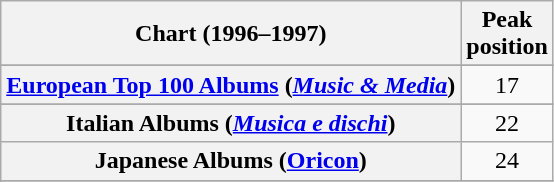<table class="wikitable sortable plainrowheaders" style="text-align:center">
<tr>
<th scope="col">Chart (1996–1997)</th>
<th scope="col">Peak<br>position</th>
</tr>
<tr>
</tr>
<tr>
</tr>
<tr>
</tr>
<tr>
</tr>
<tr>
</tr>
<tr>
</tr>
<tr>
<th scope="row"><a href='#'>European Top 100 Albums</a> (<em><a href='#'>Music & Media</a></em>)</th>
<td>17</td>
</tr>
<tr>
</tr>
<tr>
</tr>
<tr>
</tr>
<tr>
<th scope="row">Italian Albums (<em><a href='#'>Musica e dischi</a></em>)</th>
<td>22</td>
</tr>
<tr>
<th scope="row">Japanese Albums (<a href='#'>Oricon</a>)</th>
<td>24</td>
</tr>
<tr>
</tr>
<tr>
</tr>
<tr>
</tr>
<tr>
</tr>
<tr>
</tr>
<tr>
</tr>
<tr>
</tr>
<tr>
</tr>
<tr>
</tr>
</table>
